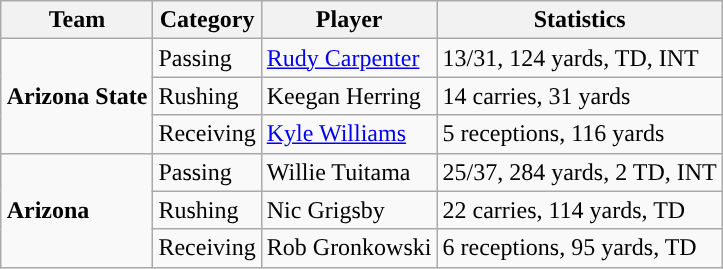<table class="wikitable" style="float: right;">
<tr>
<th>Team</th>
<th>Category</th>
<th>Player</th>
<th>Statistics</th>
</tr>
<tr>
<td rowspan=3><strong>Arizona State</strong></td>
<td>Passing</td>
<td><a href='#'>Rudy Carpenter</a></td>
<td>13/31, 124 yards, TD, INT</td>
</tr>
<tr>
<td>Rushing</td>
<td>Keegan Herring</td>
<td>14 carries, 31 yards</td>
</tr>
<tr>
<td>Receiving</td>
<td><a href='#'>Kyle Williams</a></td>
<td>5 receptions, 116 yards</td>
</tr>
<tr>
<td rowspan=3><strong>Arizona</strong></td>
<td>Passing</td>
<td>Willie Tuitama</td>
<td>25/37, 284 yards, 2 TD, INT</td>
</tr>
<tr>
<td>Rushing</td>
<td>Nic Grigsby</td>
<td>22 carries, 114 yards, TD</td>
</tr>
<tr>
<td>Receiving</td>
<td>Rob Gronkowski</td>
<td>6 receptions, 95 yards, TD</td>
</tr>
</table>
